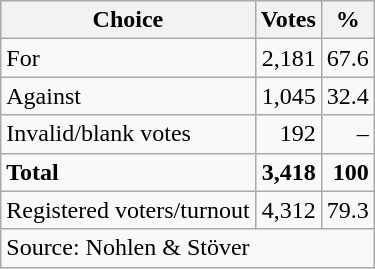<table class=wikitable style=text-align:right>
<tr>
<th>Choice</th>
<th>Votes</th>
<th>%</th>
</tr>
<tr>
<td align=left>For</td>
<td>2,181</td>
<td>67.6</td>
</tr>
<tr>
<td align=left>Against</td>
<td>1,045</td>
<td>32.4</td>
</tr>
<tr>
<td align=left>Invalid/blank votes</td>
<td>192</td>
<td>–</td>
</tr>
<tr>
<td align=left><strong>Total</strong></td>
<td><strong>3,418</strong></td>
<td><strong>100</strong></td>
</tr>
<tr>
<td align=left>Registered voters/turnout</td>
<td>4,312</td>
<td>79.3</td>
</tr>
<tr>
<td align=left colspan=3>Source: Nohlen & Stöver</td>
</tr>
</table>
